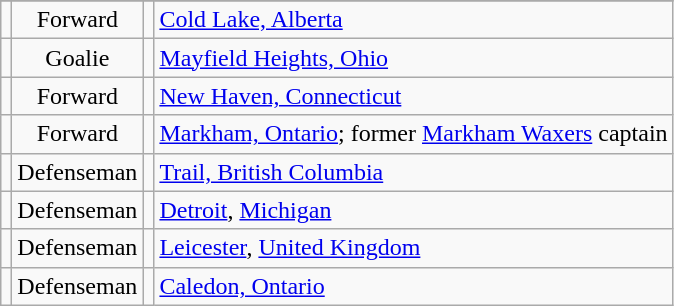<table class="wikitable sortable" style="text-align:center;">
<tr>
</tr>
<tr>
<td></td>
<td>Forward</td>
<td></td>
<td align=left><a href='#'>Cold Lake, Alberta</a></td>
</tr>
<tr>
<td></td>
<td>Goalie</td>
<td></td>
<td align=left><a href='#'>Mayfield Heights, Ohio</a></td>
</tr>
<tr>
<td></td>
<td>Forward</td>
<td></td>
<td align=left><a href='#'>New Haven, Connecticut</a></td>
</tr>
<tr>
<td></td>
<td>Forward</td>
<td></td>
<td align=left><a href='#'>Markham, Ontario</a>; former <a href='#'>Markham Waxers</a> captain</td>
</tr>
<tr>
<td></td>
<td>Defenseman</td>
<td></td>
<td align=left><a href='#'>Trail, British Columbia</a></td>
</tr>
<tr>
<td></td>
<td>Defenseman</td>
<td></td>
<td align=left><a href='#'>Detroit</a>, <a href='#'>Michigan</a></td>
</tr>
<tr>
<td></td>
<td>Defenseman</td>
<td></td>
<td align=left><a href='#'>Leicester</a>, <a href='#'>United Kingdom</a></td>
</tr>
<tr>
<td></td>
<td>Defenseman</td>
<td></td>
<td align=left><a href='#'>Caledon, Ontario</a></td>
</tr>
</table>
